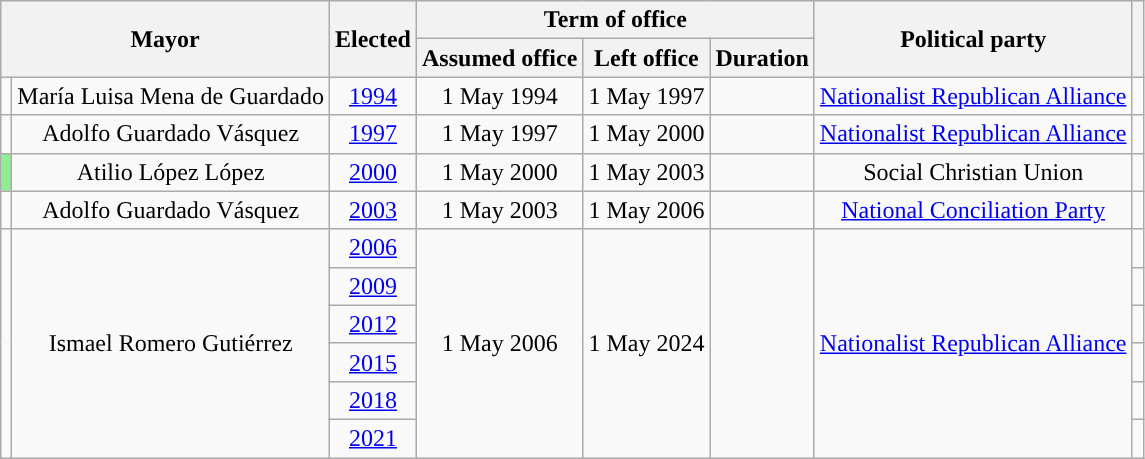<table class="wikitable" style="text-align:center">
<tr>
<th colspan="2" rowspan="2">Mayor</th>
<th rowspan="2">Elected</th>
<th colspan="3">Term of office</th>
<th rowspan="2">Political party</th>
<th rowspan="2"></th>
</tr>
<tr>
<th>Assumed office</th>
<th>Left office</th>
<th>Duration</th>
</tr>
<tr>
<td style="background:"></td>
<td>María Luisa Mena de Guardado</td>
<td><a href='#'>1994</a></td>
<td>1 May 1994</td>
<td>1 May 1997</td>
<td></td>
<td><a href='#'>Nationalist Republican Alliance</a></td>
<td></td>
</tr>
<tr>
<td style="background:"></td>
<td>Adolfo Guardado Vásquez</td>
<td><a href='#'>1997</a></td>
<td>1 May 1997</td>
<td>1 May 2000</td>
<td></td>
<td><a href='#'>Nationalist Republican Alliance</a></td>
<td></td>
</tr>
<tr>
<td style="background:lightgreen"></td>
<td>Atilio López López</td>
<td><a href='#'>2000</a></td>
<td>1 May 2000</td>
<td>1 May 2003</td>
<td></td>
<td>Social Christian Union</td>
<td></td>
</tr>
<tr>
<td style="background:"></td>
<td>Adolfo Guardado Vásquez</td>
<td><a href='#'>2003</a></td>
<td>1 May 2003</td>
<td>1 May 2006</td>
<td></td>
<td><a href='#'>National Conciliation Party</a></td>
<td></td>
</tr>
<tr>
<td rowspan="6" style="background:"></td>
<td rowspan="6">Ismael Romero Gutiérrez</td>
<td><a href='#'>2006</a></td>
<td rowspan="6">1 May 2006</td>
<td rowspan="6">1 May 2024</td>
<td rowspan="6"></td>
<td rowspan="6"><a href='#'>Nationalist Republican Alliance</a></td>
<td></td>
</tr>
<tr>
<td><a href='#'>2009</a></td>
<td></td>
</tr>
<tr>
<td><a href='#'>2012</a></td>
<td></td>
</tr>
<tr>
<td><a href='#'>2015</a></td>
<td></td>
</tr>
<tr>
<td><a href='#'>2018</a></td>
<td></td>
</tr>
<tr>
<td><a href='#'>2021</a></td>
<td></td>
</tr>
</table>
